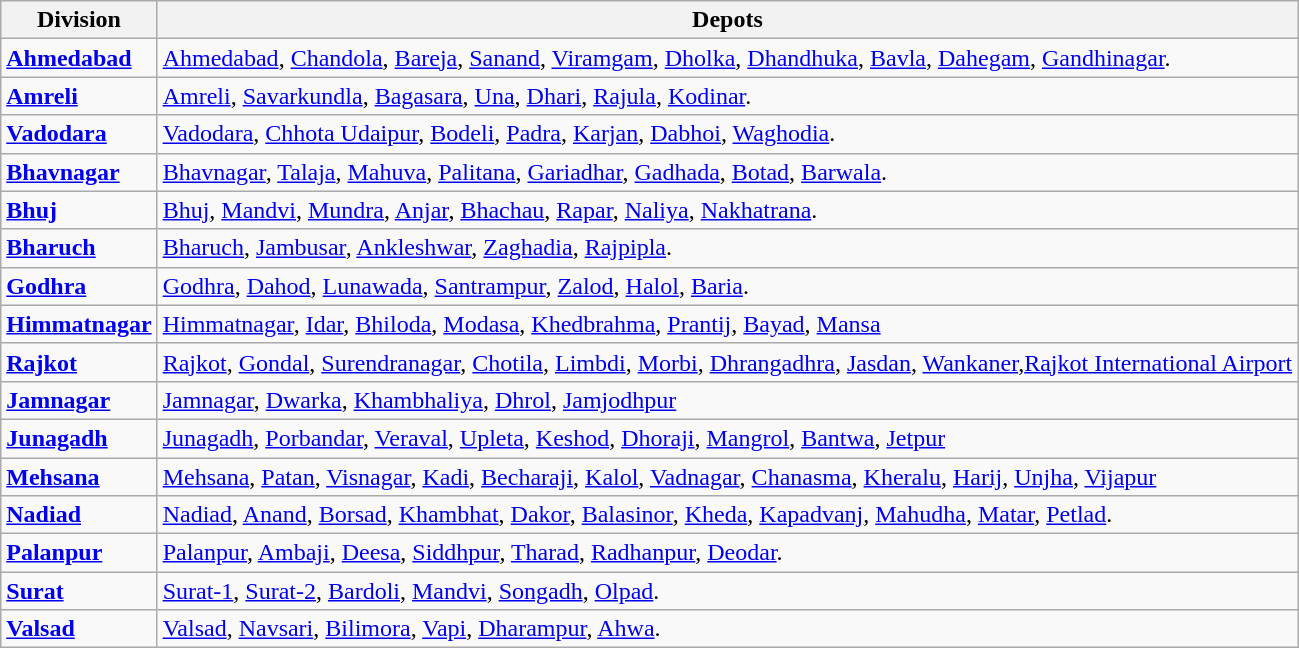<table class="wikitable">
<tr>
<th>Division</th>
<th>Depots</th>
</tr>
<tr>
<td><strong> <a href='#'>Ahmedabad</a> </strong></td>
<td><a href='#'>Ahmedabad</a>, <a href='#'>Chandola</a>, <a href='#'>Bareja</a>, <a href='#'>Sanand</a>, <a href='#'>Viramgam</a>, <a href='#'>Dholka</a>, <a href='#'>Dhandhuka</a>, <a href='#'>Bavla</a>, <a href='#'>Dahegam</a>, <a href='#'>Gandhinagar</a>.</td>
</tr>
<tr>
<td><strong> <a href='#'>Amreli</a> </strong></td>
<td><a href='#'>Amreli</a>, <a href='#'>Savarkundla</a>, <a href='#'>Bagasara</a>, <a href='#'>Una</a>, <a href='#'>Dhari</a>, <a href='#'>Rajula</a>, <a href='#'>Kodinar</a>.</td>
</tr>
<tr>
<td><strong> <a href='#'>Vadodara</a> </strong></td>
<td><a href='#'>Vadodara</a>, <a href='#'>Chhota Udaipur</a>, <a href='#'>Bodeli</a>, <a href='#'>Padra</a>, <a href='#'>Karjan</a>, <a href='#'>Dabhoi</a>, <a href='#'>Waghodia</a>.</td>
</tr>
<tr>
<td><strong> <a href='#'>Bhavnagar</a> </strong></td>
<td><a href='#'>Bhavnagar</a>, <a href='#'>Talaja</a>, <a href='#'>Mahuva</a>, <a href='#'>Palitana</a>, <a href='#'>Gariadhar</a>, <a href='#'>Gadhada</a>, <a href='#'>Botad</a>, <a href='#'>Barwala</a>.</td>
</tr>
<tr>
<td><strong> <a href='#'>Bhuj</a> </strong></td>
<td><a href='#'>Bhuj</a>, <a href='#'>Mandvi</a>, <a href='#'>Mundra</a>, <a href='#'>Anjar</a>, <a href='#'>Bhachau</a>, <a href='#'>Rapar</a>, <a href='#'>Naliya</a>, <a href='#'>Nakhatrana</a>.</td>
</tr>
<tr>
<td><strong> <a href='#'>Bharuch</a> </strong></td>
<td><a href='#'>Bharuch</a>, <a href='#'>Jambusar</a>, <a href='#'>Ankleshwar</a>, <a href='#'>Zaghadia</a>, <a href='#'>Rajpipla</a>.</td>
</tr>
<tr>
<td><strong> <a href='#'>Godhra</a> </strong></td>
<td><a href='#'>Godhra</a>, <a href='#'>Dahod</a>, <a href='#'>Lunawada</a>, <a href='#'>Santrampur</a>, <a href='#'>Zalod</a>, <a href='#'>Halol</a>, <a href='#'>Baria</a>.</td>
</tr>
<tr>
<td><strong><a href='#'>Himmatnagar</a> </strong></td>
<td><a href='#'>Himmatnagar</a>, <a href='#'>Idar</a>, <a href='#'>Bhiloda</a>, <a href='#'>Modasa</a>, <a href='#'>Khedbrahma</a>, <a href='#'>Prantij</a>, <a href='#'>Bayad</a>, <a href='#'>Mansa</a></td>
</tr>
<tr>
<td><strong> <a href='#'>Rajkot</a> </strong></td>
<td><a href='#'>Rajkot</a>, <a href='#'>Gondal</a>, <a href='#'>Surendranagar</a>, <a href='#'>Chotila</a>, <a href='#'>Limbdi</a>, <a href='#'>Morbi</a>, <a href='#'>Dhrangadhra</a>, <a href='#'>Jasdan</a>, <a href='#'>Wankaner</a>,<a href='#'>Rajkot International Airport</a></td>
</tr>
<tr>
<td><strong> <a href='#'>Jamnagar</a> </strong></td>
<td><a href='#'>Jamnagar</a>, <a href='#'>Dwarka</a>, <a href='#'>Khambhaliya</a>, <a href='#'>Dhrol</a>, <a href='#'>Jamjodhpur</a></td>
</tr>
<tr>
<td><strong> <a href='#'>Junagadh</a> </strong></td>
<td><a href='#'>Junagadh</a>, <a href='#'>Porbandar</a>, <a href='#'>Veraval</a>, <a href='#'>Upleta</a>, <a href='#'>Keshod</a>, <a href='#'>Dhoraji</a>, <a href='#'>Mangrol</a>, <a href='#'>Bantwa</a>, <a href='#'>Jetpur</a></td>
</tr>
<tr>
<td><strong> <a href='#'>Mehsana</a> </strong></td>
<td><a href='#'>Mehsana</a>, <a href='#'>Patan</a>, <a href='#'>Visnagar</a>, <a href='#'>Kadi</a>, <a href='#'>Becharaji</a>, <a href='#'>Kalol</a>, <a href='#'>Vadnagar</a>, <a href='#'>Chanasma</a>, <a href='#'>Kheralu</a>, <a href='#'>Harij</a>, <a href='#'>Unjha</a>, <a href='#'>Vijapur</a></td>
</tr>
<tr>
<td><strong> <a href='#'>Nadiad</a> </strong></td>
<td><a href='#'>Nadiad</a>, <a href='#'>Anand</a>, <a href='#'>Borsad</a>, <a href='#'>Khambhat</a>, <a href='#'>Dakor</a>, <a href='#'>Balasinor</a>, <a href='#'>Kheda</a>, <a href='#'>Kapadvanj</a>, <a href='#'>Mahudha</a>, <a href='#'>Matar</a>, <a href='#'>Petlad</a>.</td>
</tr>
<tr>
<td><strong> <a href='#'>Palanpur</a> </strong></td>
<td><a href='#'>Palanpur</a>, <a href='#'>Ambaji</a>, <a href='#'>Deesa</a>, <a href='#'>Siddhpur</a>, <a href='#'>Tharad</a>, <a href='#'>Radhanpur</a>, <a href='#'>Deodar</a>.</td>
</tr>
<tr>
<td><strong> <a href='#'>Surat</a> </strong></td>
<td><a href='#'>Surat-1</a>, <a href='#'>Surat-2</a>, <a href='#'>Bardoli</a>, <a href='#'>Mandvi</a>, <a href='#'>Songadh</a>, <a href='#'>Olpad</a>.</td>
</tr>
<tr>
<td><strong> <a href='#'>Valsad</a> </strong></td>
<td><a href='#'>Valsad</a>, <a href='#'>Navsari</a>, <a href='#'>Bilimora</a>, <a href='#'>Vapi</a>, <a href='#'>Dharampur</a>, <a href='#'>Ahwa</a>.</td>
</tr>
</table>
